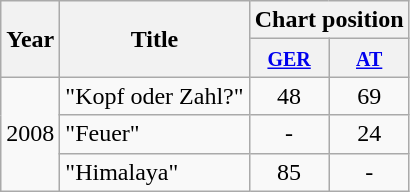<table class="wikitable">
<tr>
<th rowspan="2">Year</th>
<th rowspan="2">Title</th>
<th colspan="2">Chart position</th>
</tr>
<tr>
<th style="width:46px;"><small><a href='#'>GER</a></small></th>
<th style="width:46px;"><small><a href='#'>AT</a></small></th>
</tr>
<tr>
<td rowspan="3">2008</td>
<td>"Kopf oder Zahl?"</td>
<td style="text-align:center;">48</td>
<td style="text-align:center;">69</td>
</tr>
<tr>
<td>"Feuer"</td>
<td style="text-align:center;">-</td>
<td style="text-align:center;">24</td>
</tr>
<tr>
<td>"Himalaya"</td>
<td style="text-align:center;">85</td>
<td style="text-align:center;">-</td>
</tr>
</table>
